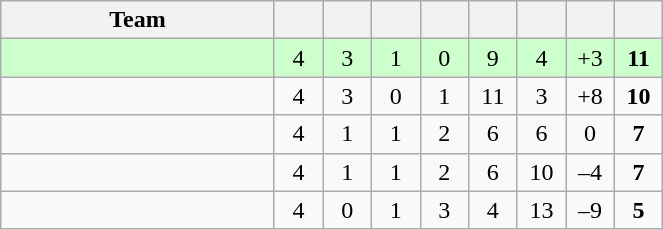<table class="wikitable" style="text-align:center">
<tr>
<th width=175>Team</th>
<th width=25></th>
<th width=25></th>
<th width=25></th>
<th width=25></th>
<th width=25></th>
<th width=25></th>
<th width=25></th>
<th width=25></th>
</tr>
<tr align=center bgcolor=#ccffcc>
<td align=left></td>
<td>4</td>
<td>3</td>
<td>1</td>
<td>0</td>
<td>9</td>
<td>4</td>
<td>+3</td>
<td><strong>11</strong></td>
</tr>
<tr>
<td align=left></td>
<td>4</td>
<td>3</td>
<td>0</td>
<td>1</td>
<td>11</td>
<td>3</td>
<td>+8</td>
<td><strong>10</strong></td>
</tr>
<tr>
<td align=left></td>
<td>4</td>
<td>1</td>
<td>1</td>
<td>2</td>
<td>6</td>
<td>6</td>
<td>0</td>
<td><strong>7</strong></td>
</tr>
<tr>
<td align=left></td>
<td>4</td>
<td>1</td>
<td>1</td>
<td>2</td>
<td>6</td>
<td>10</td>
<td>–4</td>
<td><strong>7</strong></td>
</tr>
<tr>
<td align=left></td>
<td>4</td>
<td>0</td>
<td>1</td>
<td>3</td>
<td>4</td>
<td>13</td>
<td>–9</td>
<td><strong>5</strong></td>
</tr>
</table>
